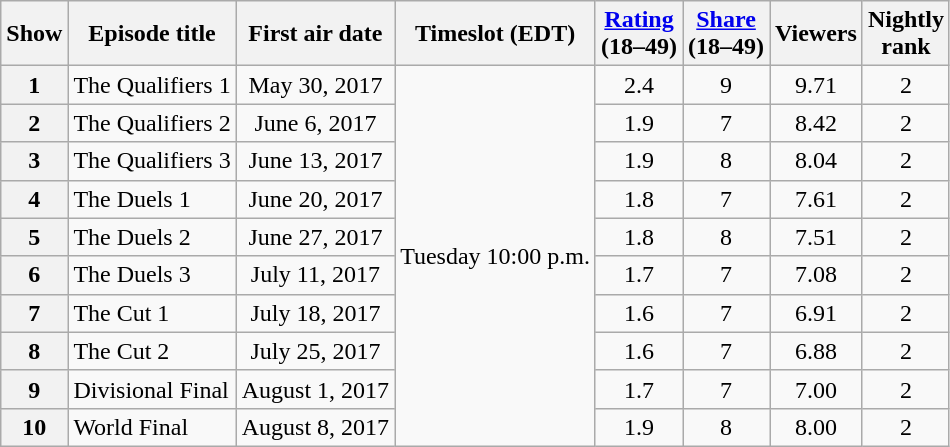<table class="wikitable" style="text-align:center">
<tr>
<th>Show</th>
<th>Episode title</th>
<th>First air date</th>
<th>Timeslot (EDT)</th>
<th><a href='#'>Rating</a><br>(18–49)</th>
<th><a href='#'>Share</a><br>(18–49)</th>
<th>Viewers<br></th>
<th>Nightly<br>rank</th>
</tr>
<tr>
<th>1</th>
<td style="text-align:left;">The Qualifiers 1</td>
<td>May 30, 2017</td>
<td rowspan="10">Tuesday 10:00 p.m.</td>
<td>2.4</td>
<td>9</td>
<td>9.71</td>
<td>2</td>
</tr>
<tr>
<th>2</th>
<td style="text-align:left;">The Qualifiers 2</td>
<td>June 6, 2017</td>
<td>1.9</td>
<td>7</td>
<td>8.42</td>
<td>2</td>
</tr>
<tr>
<th>3</th>
<td style="text-align:left;">The Qualifiers 3</td>
<td>June 13, 2017</td>
<td>1.9</td>
<td>8</td>
<td>8.04</td>
<td>2</td>
</tr>
<tr>
<th>4</th>
<td style="text-align:left;">The Duels 1</td>
<td>June 20, 2017</td>
<td>1.8</td>
<td>7</td>
<td>7.61</td>
<td>2</td>
</tr>
<tr>
<th>5</th>
<td style="text-align:left;">The Duels 2</td>
<td>June 27, 2017</td>
<td>1.8</td>
<td>8</td>
<td>7.51</td>
<td>2</td>
</tr>
<tr>
<th>6</th>
<td style="text-align:left;">The Duels 3</td>
<td>July 11, 2017</td>
<td>1.7</td>
<td>7</td>
<td>7.08</td>
<td>2</td>
</tr>
<tr>
<th>7</th>
<td style="text-align:left;">The Cut 1</td>
<td>July 18, 2017</td>
<td>1.6</td>
<td>7</td>
<td>6.91</td>
<td>2</td>
</tr>
<tr>
<th>8</th>
<td style="text-align:left;">The Cut 2</td>
<td>July 25, 2017</td>
<td>1.6</td>
<td>7</td>
<td>6.88</td>
<td>2</td>
</tr>
<tr>
<th>9</th>
<td style="text-align:left;">Divisional Final</td>
<td>August 1, 2017</td>
<td>1.7</td>
<td>7</td>
<td>7.00</td>
<td>2</td>
</tr>
<tr>
<th>10</th>
<td style="text-align:left;">World Final</td>
<td>August 8, 2017</td>
<td>1.9</td>
<td>8</td>
<td>8.00</td>
<td>2</td>
</tr>
</table>
